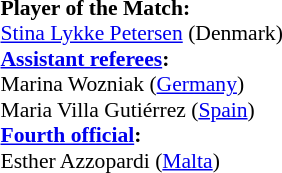<table width=100% style="font-size: 90%">
<tr>
<td><br><strong>Player of the Match:</strong>
<br><a href='#'>Stina Lykke Petersen</a> (Denmark)<br><strong><a href='#'>Assistant referees</a>:</strong>
<br>Marina Wozniak (<a href='#'>Germany</a>)
<br>Maria Villa Gutiérrez (<a href='#'>Spain</a>)
<br><strong><a href='#'>Fourth official</a>:</strong>
<br>Esther Azzopardi (<a href='#'>Malta</a>)</td>
</tr>
</table>
